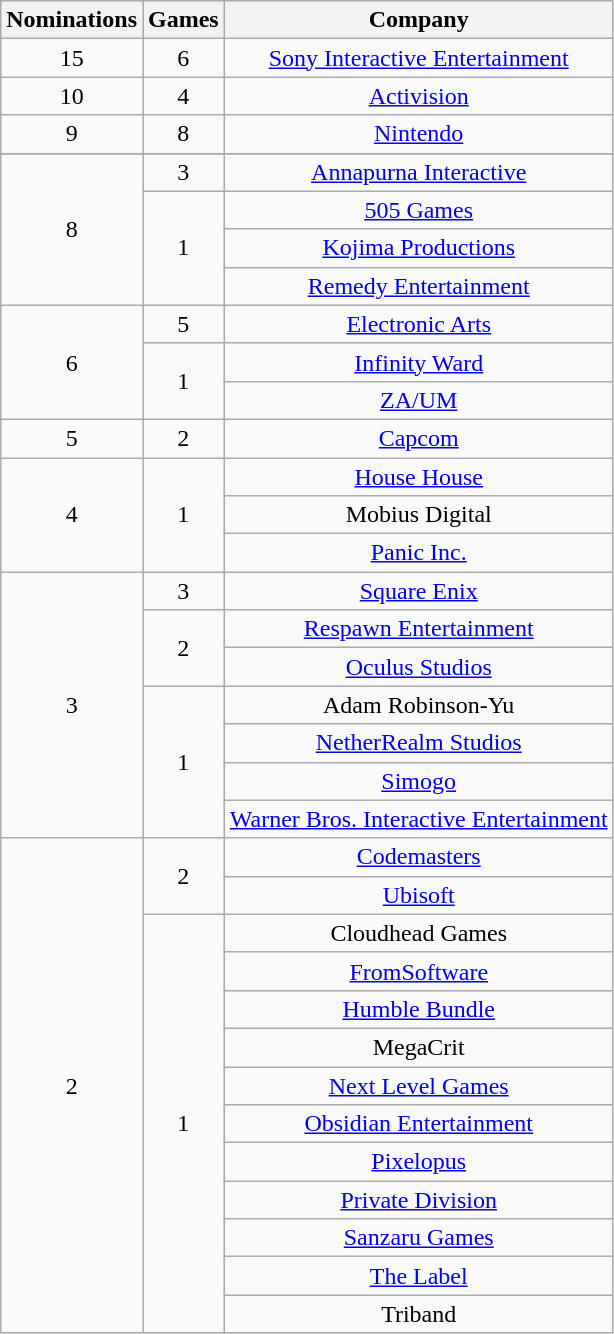<table class="wikitable floatright" rowspan="2" style="text-align:center;" background: #f6e39c;>
<tr>
<th scope="col">Nominations</th>
<th scope="col">Games</th>
<th scope="col">Company</th>
</tr>
<tr>
<td style="text-align: center;">15</td>
<td>6</td>
<td><a href='#'>Sony Interactive Entertainment</a></td>
</tr>
<tr>
<td>10</td>
<td>4</td>
<td><a href='#'>Activision</a></td>
</tr>
<tr>
<td>9</td>
<td>8</td>
<td><a href='#'>Nintendo</a></td>
</tr>
<tr>
</tr>
<tr>
<td rowspan=4>8</td>
<td>3</td>
<td><a href='#'>Annapurna Interactive</a></td>
</tr>
<tr>
<td rowspan=3>1</td>
<td><a href='#'>505 Games</a></td>
</tr>
<tr>
<td><a href='#'>Kojima Productions</a></td>
</tr>
<tr>
<td><a href='#'>Remedy Entertainment</a></td>
</tr>
<tr>
<td rowspan=3>6</td>
<td>5</td>
<td><a href='#'>Electronic Arts</a></td>
</tr>
<tr>
<td rowspan=2>1</td>
<td><a href='#'>Infinity Ward</a></td>
</tr>
<tr>
<td><a href='#'>ZA/UM</a></td>
</tr>
<tr>
<td>5</td>
<td>2</td>
<td><a href='#'>Capcom</a></td>
</tr>
<tr>
<td rowspan=3>4</td>
<td rowspan=3>1</td>
<td><a href='#'>House House</a></td>
</tr>
<tr>
<td>Mobius Digital</td>
</tr>
<tr>
<td><a href='#'>Panic Inc.</a></td>
</tr>
<tr>
<td rowspan=7>3</td>
<td>3</td>
<td><a href='#'>Square Enix</a></td>
</tr>
<tr>
<td rowspan=2>2</td>
<td><a href='#'>Respawn Entertainment</a></td>
</tr>
<tr>
<td><a href='#'>Oculus Studios</a></td>
</tr>
<tr>
<td rowspan=4>1</td>
<td>Adam Robinson-Yu</td>
</tr>
<tr>
<td><a href='#'>NetherRealm Studios</a></td>
</tr>
<tr>
<td><a href='#'>Simogo</a></td>
</tr>
<tr>
<td><a href='#'>Warner Bros. Interactive Entertainment</a></td>
</tr>
<tr>
<td rowspan=13>2</td>
<td rowspan=2>2</td>
<td><a href='#'>Codemasters</a></td>
</tr>
<tr>
<td><a href='#'>Ubisoft</a></td>
</tr>
<tr>
<td rowspan=11>1</td>
<td>Cloudhead Games</td>
</tr>
<tr>
<td><a href='#'>FromSoftware</a></td>
</tr>
<tr>
<td><a href='#'>Humble Bundle</a></td>
</tr>
<tr>
<td>MegaCrit</td>
</tr>
<tr>
<td><a href='#'>Next Level Games</a></td>
</tr>
<tr>
<td><a href='#'>Obsidian Entertainment</a></td>
</tr>
<tr>
<td><a href='#'>Pixelopus</a></td>
</tr>
<tr>
<td><a href='#'>Private Division</a></td>
</tr>
<tr>
<td><a href='#'>Sanzaru Games</a></td>
</tr>
<tr>
<td><a href='#'>The Label</a></td>
</tr>
<tr>
<td>Triband</td>
</tr>
</table>
